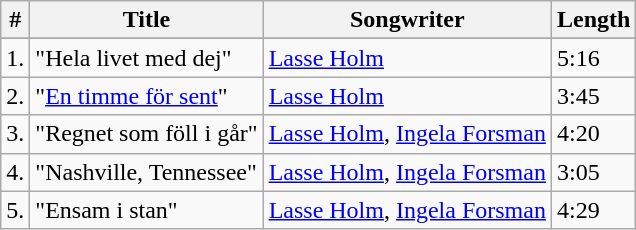<table class="wikitable">
<tr>
<th>#</th>
<th>Title</th>
<th>Songwriter</th>
<th>Length</th>
</tr>
<tr bgcolor="#ebf5ff">
</tr>
<tr>
<td>1.</td>
<td>"Hela livet med dej"</td>
<td><a href='#'>Lasse Holm</a></td>
<td>5:16</td>
</tr>
<tr>
<td>2.</td>
<td>"<a href='#'>En timme för sent</a>"</td>
<td><a href='#'>Lasse Holm</a></td>
<td>3:45</td>
</tr>
<tr>
<td>3.</td>
<td>"Regnet som föll i går"</td>
<td><a href='#'>Lasse Holm</a>, <a href='#'>Ingela Forsman</a></td>
<td>4:20</td>
</tr>
<tr>
<td>4.</td>
<td>"Nashville, Tennessee"</td>
<td><a href='#'>Lasse Holm</a>, <a href='#'>Ingela Forsman</a></td>
<td>3:05</td>
</tr>
<tr>
<td>5.</td>
<td>"Ensam i stan"</td>
<td><a href='#'>Lasse Holm</a>, <a href='#'>Ingela Forsman</a></td>
<td>4:29</td>
</tr>
</table>
